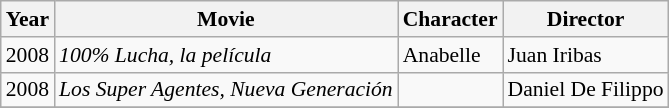<table class="wikitable" style="font-size: 90%;">
<tr>
<th>Year</th>
<th>Movie</th>
<th>Character</th>
<th>Director</th>
</tr>
<tr>
<td>2008</td>
<td><em>100% Lucha, la película</em></td>
<td>Anabelle</td>
<td>Juan Iribas</td>
</tr>
<tr>
<td>2008</td>
<td><em>Los Super Agentes, Nueva Generación</em></td>
<td></td>
<td>Daniel De Filippo</td>
</tr>
<tr>
</tr>
</table>
